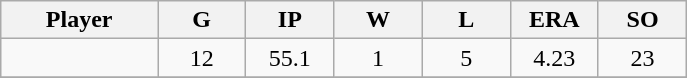<table class="wikitable sortable">
<tr>
<th bgcolor="#DDDDFF" width="16%">Player</th>
<th bgcolor="#DDDDFF" width="9%">G</th>
<th bgcolor="#DDDDFF" width="9%">IP</th>
<th bgcolor="#DDDDFF" width="9%">W</th>
<th bgcolor="#DDDDFF" width="9%">L</th>
<th bgcolor="#DDDDFF" width="9%">ERA</th>
<th bgcolor="#DDDDFF" width="9%">SO</th>
</tr>
<tr align="center">
<td></td>
<td>12</td>
<td>55.1</td>
<td>1</td>
<td>5</td>
<td>4.23</td>
<td>23</td>
</tr>
<tr align="center">
</tr>
</table>
